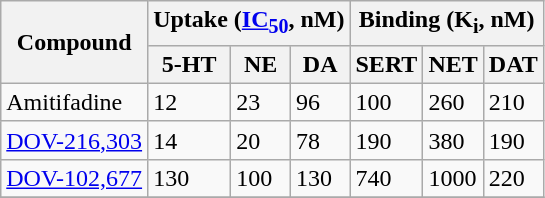<table class="wikitable" border="1">
<tr>
<th rowspan=2>Compound</th>
<th colspan=3>Uptake (<a href='#'>IC<sub>50</sub></a>, nM)</th>
<th colspan=3>Binding (K<sub>i</sub>, nM)</th>
</tr>
<tr>
<th>5-HT</th>
<th>NE</th>
<th>DA</th>
<th>SERT</th>
<th>NET</th>
<th>DAT</th>
</tr>
<tr>
<td>Amitifadine</td>
<td>12</td>
<td>23</td>
<td>96</td>
<td>100</td>
<td>260</td>
<td>210</td>
</tr>
<tr>
<td><a href='#'>DOV-216,303</a></td>
<td>14</td>
<td>20</td>
<td>78</td>
<td>190</td>
<td>380</td>
<td>190</td>
</tr>
<tr>
<td><a href='#'>DOV-102,677</a></td>
<td>130</td>
<td>100</td>
<td>130</td>
<td>740</td>
<td>1000</td>
<td>220</td>
</tr>
<tr>
</tr>
</table>
